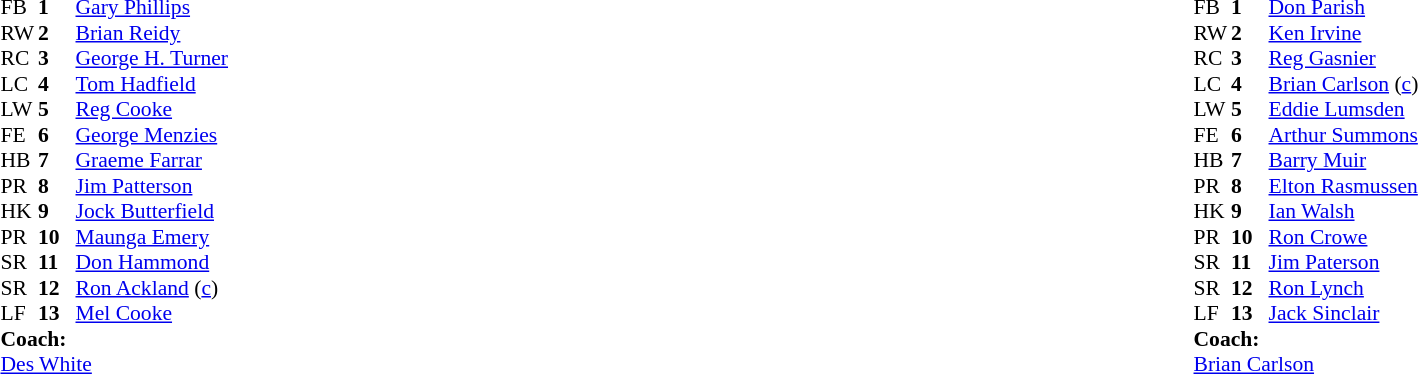<table width="92%">
<tr>
<td></td>
<td></td>
</tr>
<tr>
<td><br><table cellspacing="0" cellpadding="0" style="font-size: 90%">
<tr>
<th width="25"></th>
<th width="25"></th>
</tr>
<tr>
<td>FB</td>
<td><strong>1</strong></td>
<td> <a href='#'>Gary Phillips</a></td>
</tr>
<tr>
<td>RW</td>
<td><strong>2</strong></td>
<td> <a href='#'>Brian Reidy</a></td>
</tr>
<tr>
<td>RC</td>
<td><strong>3</strong></td>
<td> <a href='#'>George H. Turner</a></td>
</tr>
<tr>
<td>LC</td>
<td><strong>4</strong></td>
<td> <a href='#'>Tom Hadfield</a></td>
</tr>
<tr>
<td>LW</td>
<td><strong>5</strong></td>
<td> <a href='#'>Reg Cooke</a></td>
</tr>
<tr>
<td>FE</td>
<td><strong>6</strong></td>
<td> <a href='#'>George Menzies</a></td>
</tr>
<tr>
<td>HB</td>
<td><strong>7</strong></td>
<td> <a href='#'>Graeme Farrar</a></td>
</tr>
<tr>
<td>PR</td>
<td><strong>8</strong></td>
<td> <a href='#'>Jim Patterson</a></td>
</tr>
<tr>
<td>HK</td>
<td><strong>9</strong></td>
<td> <a href='#'>Jock Butterfield</a></td>
</tr>
<tr>
<td>PR</td>
<td><strong>10</strong></td>
<td> <a href='#'>Maunga Emery</a></td>
</tr>
<tr>
<td>SR</td>
<td><strong>11</strong></td>
<td> <a href='#'>Don Hammond</a></td>
</tr>
<tr>
<td>SR</td>
<td><strong>12</strong></td>
<td> <a href='#'>Ron Ackland</a> (<a href='#'>c</a>)</td>
</tr>
<tr>
<td>LF</td>
<td><strong>13</strong></td>
<td> <a href='#'>Mel Cooke</a></td>
</tr>
<tr>
<td colspan="3"><strong>Coach:</strong></td>
</tr>
<tr>
<td colspan="4"> <a href='#'>Des White</a></td>
<td></td>
</tr>
</table>
</td>
<td><br><table cellspacing="0" cellpadding="0" align="center" style="font-size: 90%">
<tr>
<th width="25"></th>
<th width="25"></th>
</tr>
<tr>
<td>FB</td>
<td><strong>1</strong></td>
<td> <a href='#'>Don Parish</a></td>
</tr>
<tr>
<td>RW</td>
<td><strong>2</strong></td>
<td> <a href='#'>Ken Irvine</a></td>
</tr>
<tr>
<td>RC</td>
<td><strong>3</strong></td>
<td> <a href='#'>Reg Gasnier</a></td>
</tr>
<tr>
<td>LC</td>
<td><strong>4</strong></td>
<td> <a href='#'>Brian Carlson</a> (<a href='#'>c</a>)</td>
</tr>
<tr>
<td>LW</td>
<td><strong>5</strong></td>
<td> <a href='#'>Eddie Lumsden</a></td>
</tr>
<tr>
<td>FE</td>
<td><strong>6</strong></td>
<td> <a href='#'>Arthur Summons</a></td>
</tr>
<tr>
<td>HB</td>
<td><strong>7</strong></td>
<td> <a href='#'>Barry Muir</a></td>
</tr>
<tr>
<td>PR</td>
<td><strong>8</strong></td>
<td> <a href='#'>Elton Rasmussen</a></td>
</tr>
<tr>
<td>HK</td>
<td><strong>9</strong></td>
<td> <a href='#'>Ian Walsh</a></td>
</tr>
<tr>
<td>PR</td>
<td><strong>10</strong></td>
<td> <a href='#'>Ron Crowe</a></td>
</tr>
<tr>
<td>SR</td>
<td><strong>11</strong></td>
<td> <a href='#'>Jim Paterson</a></td>
</tr>
<tr>
<td>SR</td>
<td><strong>12</strong></td>
<td> <a href='#'>Ron Lynch</a></td>
</tr>
<tr>
<td>LF</td>
<td><strong>13</strong></td>
<td> <a href='#'>Jack Sinclair</a></td>
</tr>
<tr>
<td colspan="3"><strong>Coach:</strong></td>
</tr>
<tr>
<td colspan="4"> <a href='#'>Brian Carlson</a></td>
</tr>
</table>
</td>
</tr>
</table>
